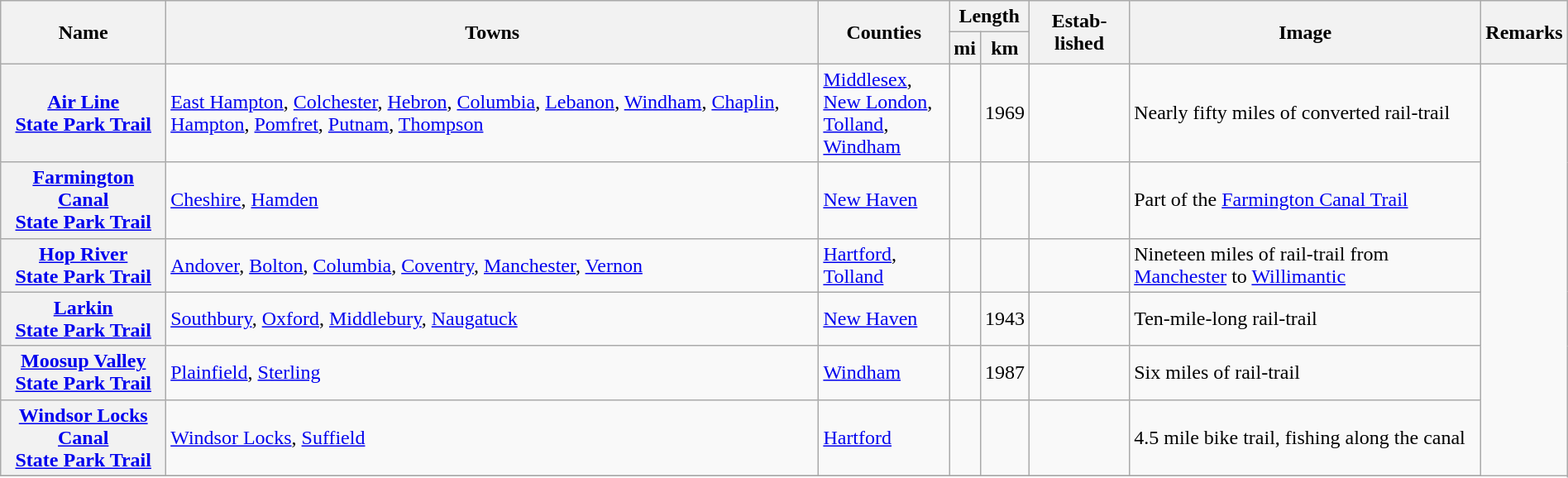<table class="wikitable sortable" style="width:100%">
<tr>
<th style="width:*;" rowspan=2>Name</th>
<th style="width:*;" rowspan=2>Towns</th>
<th style="width:*;" rowspan=2>Counties</th>
<th style="width:*;" colspan=2>Length</th>
<th style="width:*;" rowspan=2>Estab- lished</th>
<th style="width:*;" class="unsortable" rowspan=2>Image</th>
<th style="width:*;" class="unsortable" rowspan=2>Remarks</th>
</tr>
<tr>
<th>mi</th>
<th>km</th>
</tr>
<tr>
<th scope="row"><a href='#'>Air Line <br>State Park Trail</a></th>
<td><a href='#'>East Hampton</a>, <a href='#'>Colchester</a>, <a href='#'>Hebron</a>, <a href='#'>Columbia</a>, <a href='#'>Lebanon</a>, <a href='#'>Windham</a>, <a href='#'>Chaplin</a>, <a href='#'>Hampton</a>, <a href='#'>Pomfret</a>, <a href='#'>Putnam</a>, <a href='#'>Thompson</a></td>
<td><a href='#'>Middlesex</a>,<br> <a href='#'>New London</a>,<br> <a href='#'>Tolland</a>,<br> <a href='#'>Windham</a></td>
<td></td>
<td>1969</td>
<td></td>
<td>Nearly fifty miles of converted rail-trail</td>
</tr>
<tr>
<th scope="row"><a href='#'>Farmington Canal <br>State Park Trail</a></th>
<td><a href='#'>Cheshire</a>, <a href='#'>Hamden</a></td>
<td><a href='#'>New Haven</a></td>
<td></td>
<td></td>
<td></td>
<td>Part of the <a href='#'>Farmington Canal Trail</a></td>
</tr>
<tr>
<th scope="row"><a href='#'>Hop River <br>State Park Trail</a></th>
<td><a href='#'>Andover</a>, <a href='#'>Bolton</a>, <a href='#'>Columbia</a>, <a href='#'>Coventry</a>, <a href='#'>Manchester</a>, <a href='#'>Vernon</a></td>
<td><a href='#'>Hartford</a>, <a href='#'>Tolland</a></td>
<td></td>
<td></td>
<td></td>
<td>Nineteen miles of rail-trail from <a href='#'>Manchester</a> to <a href='#'>Willimantic</a></td>
</tr>
<tr>
<th scope="row"><a href='#'>Larkin <br>State Park Trail</a></th>
<td><a href='#'>Southbury</a>, <a href='#'>Oxford</a>, <a href='#'>Middlebury</a>, <a href='#'>Naugatuck</a></td>
<td><a href='#'>New Haven</a></td>
<td></td>
<td>1943</td>
<td></td>
<td>Ten-mile-long rail-trail</td>
</tr>
<tr>
<th scope="row"><a href='#'>Moosup Valley <br>State Park Trail</a></th>
<td><a href='#'>Plainfield</a>, <a href='#'>Sterling</a></td>
<td><a href='#'>Windham</a></td>
<td></td>
<td>1987</td>
<td></td>
<td>Six miles of rail-trail</td>
</tr>
<tr>
<th scope="row"><a href='#'>Windsor Locks Canal <br>State Park Trail</a></th>
<td><a href='#'>Windsor Locks</a>, <a href='#'>Suffield</a></td>
<td><a href='#'>Hartford</a></td>
<td></td>
<td></td>
<td></td>
<td>4.5 mile bike trail, fishing along the canal</td>
</tr>
<tr>
</tr>
</table>
